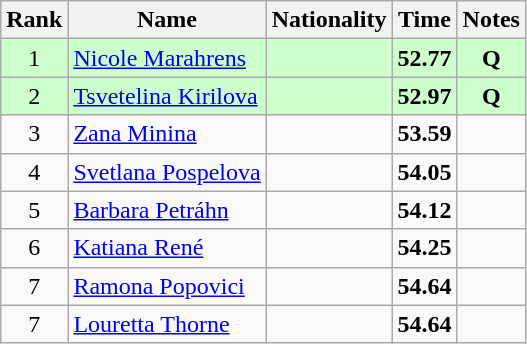<table class="wikitable sortable" style="text-align:center">
<tr>
<th>Rank</th>
<th>Name</th>
<th>Nationality</th>
<th>Time</th>
<th>Notes</th>
</tr>
<tr bgcolor=ccffcc>
<td>1</td>
<td align=left><a href='#'>Nicole Marahrens</a></td>
<td align=left></td>
<td><strong>52.77</strong></td>
<td><strong>Q</strong></td>
</tr>
<tr bgcolor=ccffcc>
<td>2</td>
<td align=left><a href='#'>Tsvetelina Kirilova</a></td>
<td align=left></td>
<td><strong>52.97</strong></td>
<td><strong>Q</strong></td>
</tr>
<tr>
<td>3</td>
<td align=left><a href='#'>Zana Minina</a></td>
<td align=left></td>
<td><strong>53.59</strong></td>
<td></td>
</tr>
<tr>
<td>4</td>
<td align=left><a href='#'>Svetlana Pospelova</a></td>
<td align=left></td>
<td><strong>54.05</strong></td>
<td></td>
</tr>
<tr>
<td>5</td>
<td align=left><a href='#'>Barbara Petráhn</a></td>
<td align=left></td>
<td><strong>54.12</strong></td>
<td></td>
</tr>
<tr>
<td>6</td>
<td align=left><a href='#'>Katiana René</a></td>
<td align=left></td>
<td><strong>54.25</strong></td>
<td></td>
</tr>
<tr>
<td>7</td>
<td align=left><a href='#'>Ramona Popovici</a></td>
<td align=left></td>
<td><strong>54.64</strong></td>
<td></td>
</tr>
<tr>
<td>7</td>
<td align=left><a href='#'>Louretta Thorne</a></td>
<td align=left></td>
<td><strong>54.64</strong></td>
<td></td>
</tr>
</table>
